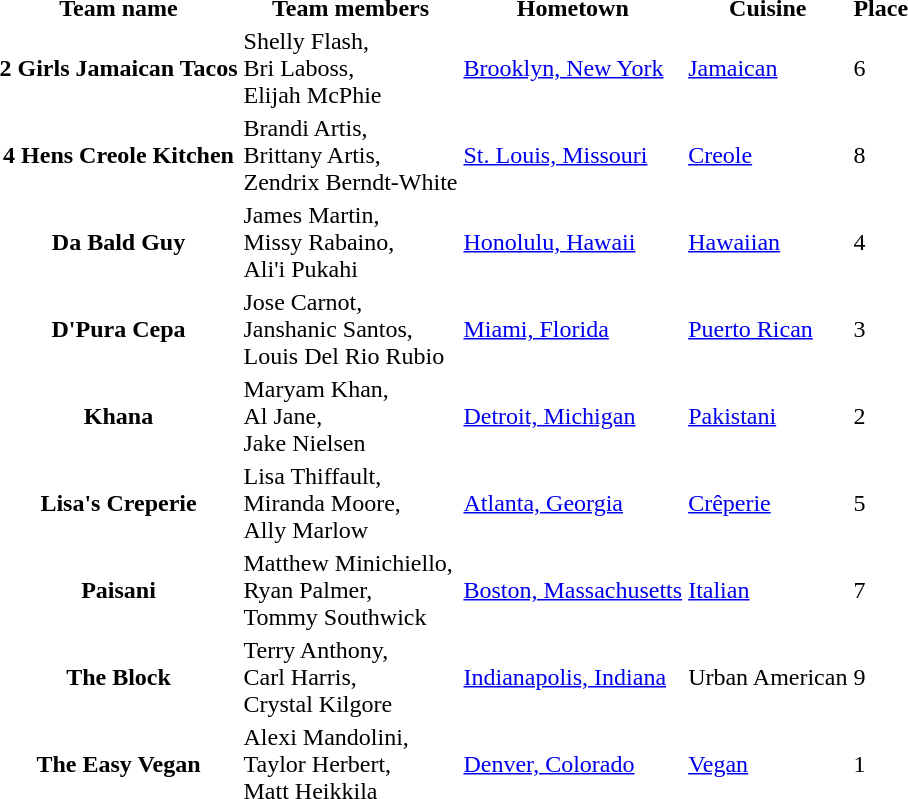<table>
<tr>
<th>Team name</th>
<th>Team members</th>
<th>Hometown</th>
<th>Cuisine</th>
<th>Place</th>
</tr>
<tr>
<th>2 Girls Jamaican Tacos</th>
<td>Shelly Flash,<br>Bri Laboss,<br>Elijah McPhie</td>
<td><a href='#'>Brooklyn, New York</a></td>
<td><a href='#'>Jamaican</a></td>
<td>6</td>
</tr>
<tr>
<th>4 Hens Creole Kitchen</th>
<td>Brandi Artis,<br>Brittany Artis,<br>Zendrix Berndt-White</td>
<td><a href='#'>St. Louis, Missouri</a></td>
<td><a href='#'>Creole</a></td>
<td>8</td>
</tr>
<tr>
<th>Da Bald Guy</th>
<td>James Martin,<br>Missy Rabaino,<br>Ali'i Pukahi</td>
<td><a href='#'>Honolulu, Hawaii</a></td>
<td><a href='#'>Hawaiian</a></td>
<td>4</td>
</tr>
<tr>
<th>D'Pura Cepa</th>
<td>Jose Carnot,<br>Janshanic Santos,<br>Louis Del Rio Rubio</td>
<td><a href='#'>Miami, Florida</a></td>
<td><a href='#'>Puerto Rican</a></td>
<td>3</td>
</tr>
<tr>
<th>Khana</th>
<td>Maryam Khan,<br>Al Jane,<br>Jake Nielsen</td>
<td><a href='#'>Detroit, Michigan</a></td>
<td><a href='#'>Pakistani</a></td>
<td>2</td>
</tr>
<tr>
<th>Lisa's Creperie</th>
<td>Lisa Thiffault,<br>Miranda Moore,<br>Ally Marlow</td>
<td><a href='#'>Atlanta, Georgia</a></td>
<td><a href='#'>Crêperie</a></td>
<td>5</td>
</tr>
<tr>
<th>Paisani</th>
<td>Matthew Minichiello,<br>Ryan Palmer,<br>Tommy Southwick</td>
<td><a href='#'>Boston, Massachusetts</a></td>
<td><a href='#'>Italian</a></td>
<td>7</td>
</tr>
<tr>
<th>The Block</th>
<td>Terry Anthony,<br>Carl Harris,<br>Crystal Kilgore</td>
<td><a href='#'>Indianapolis, Indiana</a></td>
<td>Urban American</td>
<td>9</td>
</tr>
<tr>
<th>The Easy Vegan</th>
<td>Alexi Mandolini,<br>Taylor Herbert,<br>Matt Heikkila</td>
<td><a href='#'>Denver, Colorado</a></td>
<td><a href='#'>Vegan</a></td>
<td>1</td>
</tr>
</table>
